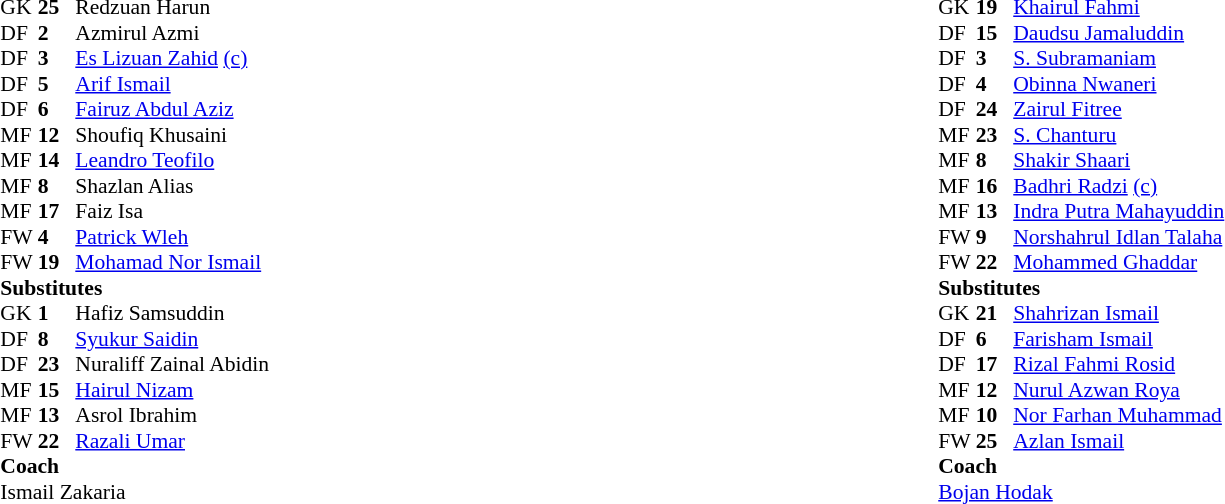<table width="100%">
<tr>
<td valign="top" width="50%"><br><table style="font-size:90%" cellspacing="0" cellpadding="0" align=center>
<tr>
<th width=25></th>
<th width=25></th>
</tr>
<tr>
<td>GK</td>
<td><strong>25</strong></td>
<td> Redzuan Harun</td>
</tr>
<tr>
<td>DF</td>
<td><strong>2</strong></td>
<td> Azmirul Azmi</td>
</tr>
<tr>
<td>DF</td>
<td><strong>3</strong></td>
<td> <a href='#'>Es Lizuan Zahid</a> <a href='#'>(c)</a></td>
</tr>
<tr>
<td>DF</td>
<td><strong>5</strong></td>
<td> <a href='#'>Arif Ismail</a></td>
</tr>
<tr>
<td>DF</td>
<td><strong>6</strong></td>
<td> <a href='#'>Fairuz Abdul Aziz</a></td>
</tr>
<tr>
<td>MF</td>
<td><strong>12</strong></td>
<td> Shoufiq Khusaini</td>
</tr>
<tr>
<td>MF</td>
<td><strong>14</strong></td>
<td> <a href='#'>Leandro Teofilo</a></td>
</tr>
<tr>
<td>MF</td>
<td><strong>8</strong></td>
<td> Shazlan Alias</td>
</tr>
<tr>
<td>MF</td>
<td><strong>17</strong></td>
<td> Faiz Isa</td>
</tr>
<tr>
<td>FW</td>
<td><strong>4</strong></td>
<td> <a href='#'>Patrick Wleh</a></td>
</tr>
<tr>
<td>FW</td>
<td><strong>19</strong></td>
<td> <a href='#'>Mohamad Nor Ismail</a></td>
</tr>
<tr>
<td colspan=3><strong>Substitutes</strong></td>
</tr>
<tr>
<td>GK</td>
<td><strong>1</strong></td>
<td> Hafiz Samsuddin</td>
</tr>
<tr>
<td>DF</td>
<td><strong>8</strong></td>
<td> <a href='#'>Syukur Saidin</a></td>
</tr>
<tr>
<td>DF</td>
<td><strong>23</strong></td>
<td> Nuraliff Zainal Abidin</td>
</tr>
<tr>
<td>MF</td>
<td><strong>15</strong></td>
<td> <a href='#'>Hairul Nizam</a></td>
</tr>
<tr>
<td>MF</td>
<td><strong>13</strong></td>
<td> Asrol Ibrahim</td>
</tr>
<tr>
<td>FW</td>
<td><strong>22</strong></td>
<td> <a href='#'>Razali Umar</a></td>
</tr>
<tr>
<td colspan=3><strong>Coach</strong></td>
</tr>
<tr>
<td colspan=4> Ismail Zakaria</td>
</tr>
</table>
</td>
<td><br><table style="font-size:90%" cellspacing="0" cellpadding="0" align=center>
<tr>
<th width=25></th>
<th width=25></th>
</tr>
<tr>
<td>GK</td>
<td><strong>19</strong></td>
<td> <a href='#'>Khairul Fahmi</a></td>
</tr>
<tr>
<td>DF</td>
<td><strong>15</strong></td>
<td> <a href='#'>Daudsu Jamaluddin</a></td>
</tr>
<tr>
<td>DF</td>
<td><strong>3</strong></td>
<td> <a href='#'>S. Subramaniam</a></td>
</tr>
<tr>
<td>DF</td>
<td><strong>4</strong></td>
<td> <a href='#'>Obinna Nwaneri</a></td>
</tr>
<tr>
<td>DF</td>
<td><strong>24</strong></td>
<td> <a href='#'>Zairul Fitree</a></td>
</tr>
<tr>
<td>MF</td>
<td><strong>23</strong></td>
<td> <a href='#'>S. Chanturu</a></td>
</tr>
<tr>
<td>MF</td>
<td><strong>8</strong></td>
<td> <a href='#'>Shakir Shaari</a></td>
</tr>
<tr>
<td>MF</td>
<td><strong>16</strong></td>
<td> <a href='#'>Badhri Radzi</a> <a href='#'>(c)</a></td>
</tr>
<tr>
<td>MF</td>
<td><strong>13</strong></td>
<td> <a href='#'>Indra Putra Mahayuddin</a></td>
</tr>
<tr>
<td>FW</td>
<td><strong>9</strong></td>
<td> <a href='#'>Norshahrul Idlan Talaha</a></td>
</tr>
<tr>
<td>FW</td>
<td><strong>22</strong></td>
<td> <a href='#'>Mohammed Ghaddar</a></td>
</tr>
<tr>
<td colspan=3><strong>Substitutes</strong></td>
</tr>
<tr>
<td>GK</td>
<td><strong>21</strong></td>
<td> <a href='#'>Shahrizan Ismail</a></td>
</tr>
<tr>
<td>DF</td>
<td><strong>6</strong></td>
<td> <a href='#'>Farisham Ismail</a></td>
</tr>
<tr>
<td>DF</td>
<td><strong>17</strong></td>
<td> <a href='#'>Rizal Fahmi Rosid</a></td>
</tr>
<tr>
<td>MF</td>
<td><strong>12</strong></td>
<td> <a href='#'>Nurul Azwan Roya</a></td>
</tr>
<tr>
<td>MF</td>
<td><strong>10</strong></td>
<td> <a href='#'>Nor Farhan Muhammad</a></td>
</tr>
<tr>
<td>FW</td>
<td><strong>25</strong></td>
<td> <a href='#'>Azlan Ismail</a></td>
</tr>
<tr>
<td colspan=3><strong>Coach</strong></td>
</tr>
<tr>
<td colspan=4> <a href='#'>Bojan Hodak</a></td>
</tr>
</table>
</td>
</tr>
</table>
